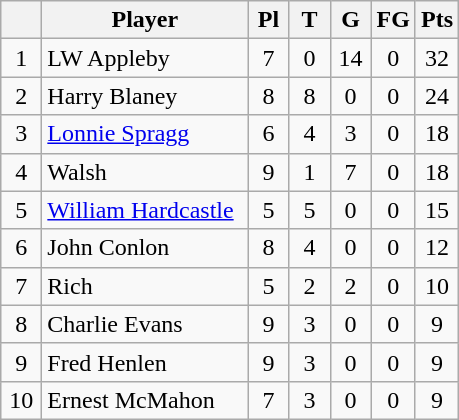<table class="wikitable" style="text-align:center;">
<tr>
<th width="20" abbr="Position"></th>
<th width="130">Player</th>
<th width="20">Pl</th>
<th width="20">T</th>
<th width="20">G</th>
<th width="20">FG</th>
<th width="20">Pts</th>
</tr>
<tr>
<td>1</td>
<td style="text-align:left;"> LW Appleby</td>
<td>7</td>
<td>0</td>
<td>14</td>
<td>0</td>
<td>32</td>
</tr>
<tr>
<td>2</td>
<td style="text-align:left;"> Harry Blaney</td>
<td>8</td>
<td>8</td>
<td>0</td>
<td>0</td>
<td>24</td>
</tr>
<tr>
<td>3</td>
<td style="text-align:left;"> <a href='#'>Lonnie Spragg</a></td>
<td>6</td>
<td>4</td>
<td>3</td>
<td>0</td>
<td>18</td>
</tr>
<tr>
<td>4</td>
<td style="text-align:left;"> Walsh</td>
<td>9</td>
<td>1</td>
<td>7</td>
<td>0</td>
<td>18</td>
</tr>
<tr>
<td>5</td>
<td style="text-align:left;"><a href='#'>William Hardcastle</a></td>
<td>5</td>
<td>5</td>
<td>0</td>
<td>0</td>
<td>15</td>
</tr>
<tr>
<td>6</td>
<td style="text-align:left;"> John Conlon</td>
<td>8</td>
<td>4</td>
<td>0</td>
<td>0</td>
<td>12</td>
</tr>
<tr>
<td>7</td>
<td style="text-align:left;">Rich</td>
<td>5</td>
<td>2</td>
<td>2</td>
<td>0</td>
<td>10</td>
</tr>
<tr>
<td>8</td>
<td style="text-align:left;"> Charlie Evans</td>
<td>9</td>
<td>3</td>
<td>0</td>
<td>0</td>
<td>9</td>
</tr>
<tr>
<td>9</td>
<td style="text-align:left;"> Fred Henlen</td>
<td>9</td>
<td>3</td>
<td>0</td>
<td>0</td>
<td>9</td>
</tr>
<tr>
<td>10</td>
<td style="text-align:left;"> Ernest McMahon</td>
<td>7</td>
<td>3</td>
<td>0</td>
<td>0</td>
<td>9</td>
</tr>
</table>
